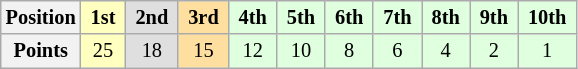<table class="wikitable" style="font-size:85%; text-align:center">
<tr>
<th>Position</th>
<td style="background:#ffffbf"> <strong>1st</strong> </td>
<td style="background:#dfdfdf"> <strong>2nd</strong> </td>
<td style="background:#ffdf9f"> <strong>3rd</strong> </td>
<td style="background:#dfffdf"> <strong>4th</strong> </td>
<td style="background:#dfffdf"> <strong>5th</strong> </td>
<td style="background:#dfffdf"> <strong>6th</strong> </td>
<td style="background:#dfffdf"> <strong>7th</strong> </td>
<td style="background:#dfffdf"> <strong>8th</strong> </td>
<td style="background:#dfffdf"> <strong>9th</strong> </td>
<td style="background:#dfffdf"> <strong>10th</strong> </td>
</tr>
<tr>
<th>Points</th>
<td style="background:#ffffbf">25</td>
<td style="background:#dfdfdf">18</td>
<td style="background:#ffdf9f">15</td>
<td style="background:#dfffdf">12</td>
<td style="background:#dfffdf">10</td>
<td style="background:#dfffdf">8</td>
<td style="background:#dfffdf">6</td>
<td style="background:#dfffdf">4</td>
<td style="background:#dfffdf">2</td>
<td style="background:#dfffdf">1</td>
</tr>
</table>
